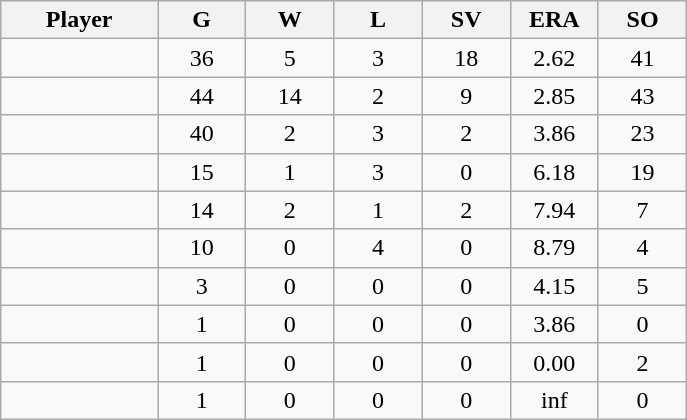<table class="wikitable sortable">
<tr>
<th bgcolor="#DDDDFF" width="16%">Player</th>
<th bgcolor="#DDDDFF" width="9%">G</th>
<th bgcolor="#DDDDFF" width="9%">W</th>
<th bgcolor="#DDDDFF" width="9%">L</th>
<th bgcolor="#DDDDFF" width="9%">SV</th>
<th bgcolor="#DDDDFF" width="9%">ERA</th>
<th bgcolor="#DDDDFF" width="9%">SO</th>
</tr>
<tr align="center">
<td></td>
<td>36</td>
<td>5</td>
<td>3</td>
<td>18</td>
<td>2.62</td>
<td>41</td>
</tr>
<tr align=center>
<td></td>
<td>44</td>
<td>14</td>
<td>2</td>
<td>9</td>
<td>2.85</td>
<td>43</td>
</tr>
<tr align="center">
<td></td>
<td>40</td>
<td>2</td>
<td>3</td>
<td>2</td>
<td>3.86</td>
<td>23</td>
</tr>
<tr align="center">
<td></td>
<td>15</td>
<td>1</td>
<td>3</td>
<td>0</td>
<td>6.18</td>
<td>19</td>
</tr>
<tr align="center">
<td></td>
<td>14</td>
<td>2</td>
<td>1</td>
<td>2</td>
<td>7.94</td>
<td>7</td>
</tr>
<tr align="center">
<td></td>
<td>10</td>
<td>0</td>
<td>4</td>
<td>0</td>
<td>8.79</td>
<td>4</td>
</tr>
<tr align="center">
<td></td>
<td>3</td>
<td>0</td>
<td>0</td>
<td>0</td>
<td>4.15</td>
<td>5</td>
</tr>
<tr align="center">
<td></td>
<td>1</td>
<td>0</td>
<td>0</td>
<td>0</td>
<td>3.86</td>
<td>0</td>
</tr>
<tr align="center">
<td></td>
<td>1</td>
<td>0</td>
<td>0</td>
<td>0</td>
<td>0.00</td>
<td>2</td>
</tr>
<tr align="center">
<td></td>
<td>1</td>
<td>0</td>
<td>0</td>
<td>0</td>
<td>inf</td>
<td>0</td>
</tr>
</table>
